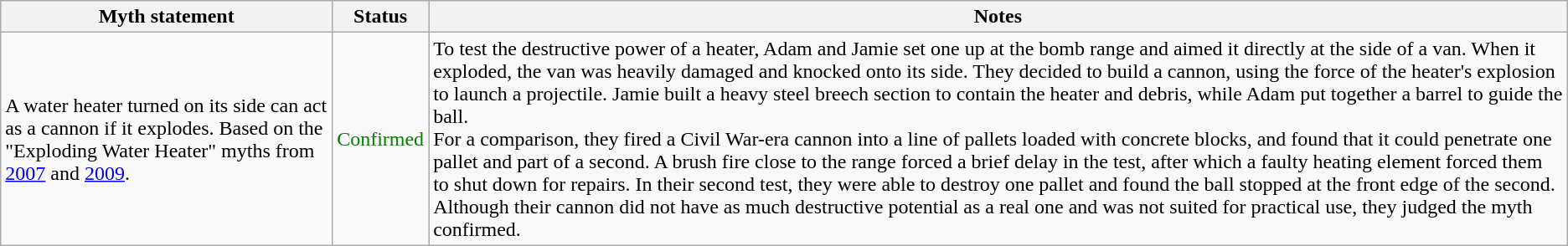<table class="wikitable plainrowheaders">
<tr>
<th>Myth statement</th>
<th>Status</th>
<th>Notes</th>
</tr>
<tr>
<td>A water heater turned on its side can act as a cannon if it explodes. Based on the "Exploding Water Heater" myths from <a href='#'>2007</a> and <a href='#'>2009</a>.</td>
<td style="color:green">Confirmed</td>
<td>To test the destructive power of a heater, Adam and Jamie set one up at the bomb range and aimed it directly at the side of a van. When it exploded, the van was heavily damaged and knocked onto its side. They decided to build a cannon, using the force of the heater's explosion to launch a projectile. Jamie built a heavy steel breech section to contain the heater and debris, while Adam put together a  barrel to guide the ball.<br>For a comparison, they fired a Civil War-era cannon into a line of pallets loaded with concrete blocks, and found that it could penetrate one pallet and part of a second. A brush fire close to the range forced a brief delay in the test, after which a faulty heating element forced them to shut down for repairs. In their second test, they were able to destroy one pallet and found the ball stopped at the front edge of the second. Although their cannon did not have as much destructive potential as a real one and was not suited for practical use, they judged the myth confirmed.</td>
</tr>
</table>
